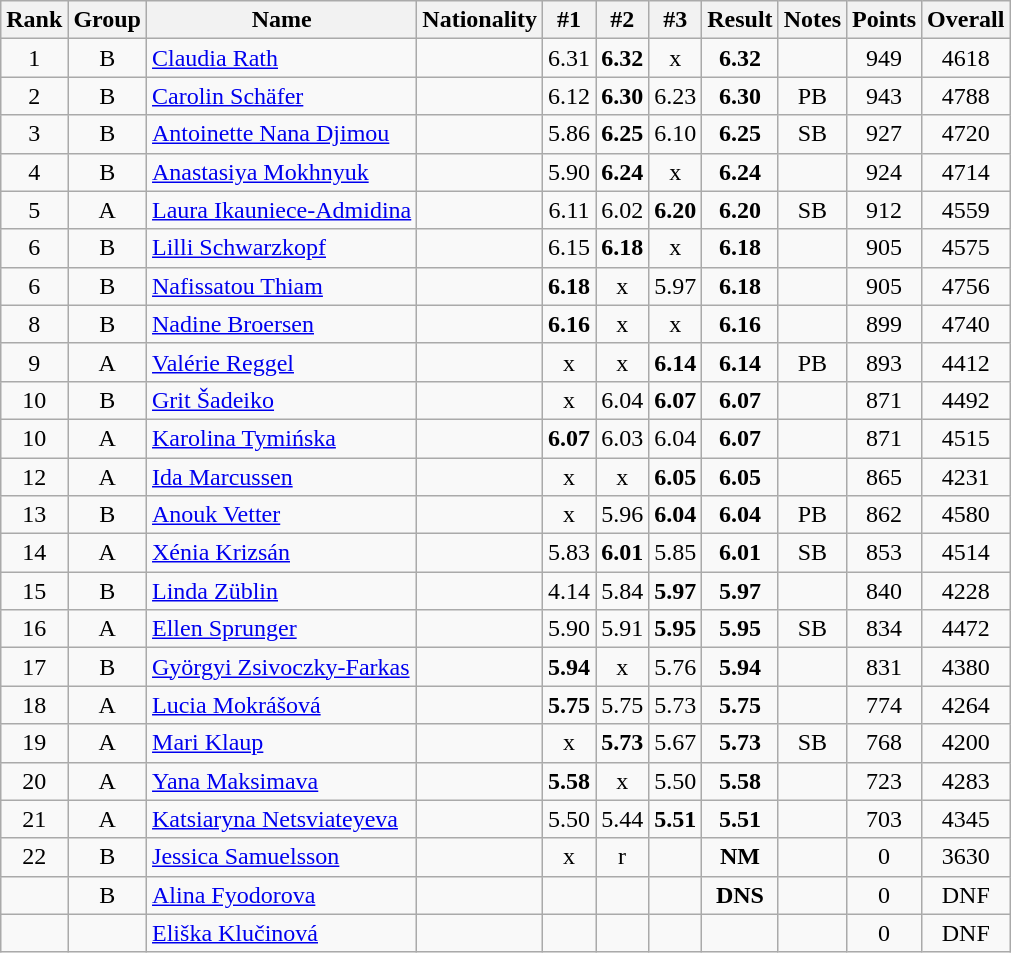<table class="wikitable sortable" style="text-align:center">
<tr>
<th>Rank</th>
<th>Group</th>
<th>Name</th>
<th>Nationality</th>
<th>#1</th>
<th>#2</th>
<th>#3</th>
<th>Result</th>
<th>Notes</th>
<th>Points</th>
<th>Overall</th>
</tr>
<tr>
<td>1</td>
<td>B</td>
<td align="left"><a href='#'>Claudia Rath</a></td>
<td align=left></td>
<td>6.31</td>
<td><strong>6.32</strong></td>
<td>x</td>
<td><strong>6.32</strong></td>
<td></td>
<td>949</td>
<td>4618</td>
</tr>
<tr>
<td>2</td>
<td>B</td>
<td align="left"><a href='#'>Carolin Schäfer</a></td>
<td align=left></td>
<td>6.12</td>
<td><strong>6.30</strong></td>
<td>6.23</td>
<td><strong>6.30</strong></td>
<td>PB</td>
<td>943</td>
<td>4788</td>
</tr>
<tr>
<td>3</td>
<td>B</td>
<td align="left"><a href='#'>Antoinette Nana Djimou</a></td>
<td align=left></td>
<td>5.86</td>
<td><strong>6.25</strong></td>
<td>6.10</td>
<td><strong>6.25</strong></td>
<td>SB</td>
<td>927</td>
<td>4720</td>
</tr>
<tr>
<td>4</td>
<td>B</td>
<td align="left"><a href='#'>Anastasiya Mokhnyuk</a></td>
<td align=left></td>
<td>5.90</td>
<td><strong>6.24</strong></td>
<td>x</td>
<td><strong>6.24</strong></td>
<td></td>
<td>924</td>
<td>4714</td>
</tr>
<tr>
<td>5</td>
<td>A</td>
<td align="left"><a href='#'>Laura Ikauniece-Admidina</a></td>
<td align=left></td>
<td>6.11</td>
<td>6.02</td>
<td><strong>6.20</strong></td>
<td><strong>6.20</strong></td>
<td>SB</td>
<td>912</td>
<td>4559</td>
</tr>
<tr>
<td>6</td>
<td>B</td>
<td align="left"><a href='#'>Lilli Schwarzkopf</a></td>
<td align=left></td>
<td>6.15</td>
<td><strong>6.18</strong></td>
<td>x</td>
<td><strong>6.18</strong></td>
<td></td>
<td>905</td>
<td>4575</td>
</tr>
<tr>
<td>6</td>
<td>B</td>
<td align="left"><a href='#'>Nafissatou Thiam</a></td>
<td align=left></td>
<td><strong>6.18</strong></td>
<td>x</td>
<td>5.97</td>
<td><strong>6.18</strong></td>
<td></td>
<td>905</td>
<td>4756</td>
</tr>
<tr>
<td>8</td>
<td>B</td>
<td align="left"><a href='#'>Nadine Broersen</a></td>
<td align=left></td>
<td><strong>6.16</strong></td>
<td>x</td>
<td>x</td>
<td><strong>6.16</strong></td>
<td></td>
<td>899</td>
<td>4740</td>
</tr>
<tr>
<td>9</td>
<td>A</td>
<td align="left"><a href='#'>Valérie Reggel</a></td>
<td align=left></td>
<td>x</td>
<td>x</td>
<td><strong>6.14</strong></td>
<td><strong>6.14</strong></td>
<td>PB</td>
<td>893</td>
<td>4412</td>
</tr>
<tr>
<td>10</td>
<td>B</td>
<td align="left"><a href='#'>Grit Šadeiko</a></td>
<td align=left></td>
<td>x</td>
<td>6.04</td>
<td><strong>6.07</strong></td>
<td><strong>6.07</strong></td>
<td></td>
<td>871</td>
<td>4492</td>
</tr>
<tr>
<td>10</td>
<td>A</td>
<td align="left"><a href='#'>Karolina Tymińska</a></td>
<td align=left></td>
<td><strong>6.07</strong></td>
<td>6.03</td>
<td>6.04</td>
<td><strong>6.07</strong></td>
<td></td>
<td>871</td>
<td>4515</td>
</tr>
<tr>
<td>12</td>
<td>A</td>
<td align="left"><a href='#'>Ida Marcussen</a></td>
<td align=left></td>
<td>x</td>
<td>x</td>
<td><strong>6.05</strong></td>
<td><strong>6.05</strong></td>
<td></td>
<td>865</td>
<td>4231</td>
</tr>
<tr>
<td>13</td>
<td>B</td>
<td align="left"><a href='#'>Anouk Vetter</a></td>
<td align=left></td>
<td>x</td>
<td>5.96</td>
<td><strong>6.04</strong></td>
<td><strong>6.04</strong></td>
<td>PB</td>
<td>862</td>
<td>4580</td>
</tr>
<tr>
<td>14</td>
<td>A</td>
<td align="left"><a href='#'>Xénia Krizsán</a></td>
<td align=left></td>
<td>5.83</td>
<td><strong>6.01</strong></td>
<td>5.85</td>
<td><strong>6.01</strong></td>
<td>SB</td>
<td>853</td>
<td>4514</td>
</tr>
<tr>
<td>15</td>
<td>B</td>
<td align="left"><a href='#'>Linda Züblin</a></td>
<td align=left></td>
<td>4.14</td>
<td>5.84</td>
<td><strong>5.97</strong></td>
<td><strong>5.97</strong></td>
<td></td>
<td>840</td>
<td>4228</td>
</tr>
<tr>
<td>16</td>
<td>A</td>
<td align="left"><a href='#'>Ellen Sprunger</a></td>
<td align=left></td>
<td>5.90</td>
<td>5.91</td>
<td><strong>5.95</strong></td>
<td><strong>5.95</strong></td>
<td>SB</td>
<td>834</td>
<td>4472</td>
</tr>
<tr>
<td>17</td>
<td>B</td>
<td align="left"><a href='#'>Györgyi Zsivoczky-Farkas</a></td>
<td align=left></td>
<td><strong>5.94</strong></td>
<td>x</td>
<td>5.76</td>
<td><strong>5.94</strong></td>
<td></td>
<td>831</td>
<td>4380</td>
</tr>
<tr>
<td>18</td>
<td>A</td>
<td align="left"><a href='#'>Lucia Mokrášová</a></td>
<td align=left></td>
<td><strong>5.75</strong></td>
<td>5.75</td>
<td>5.73</td>
<td><strong>5.75</strong></td>
<td></td>
<td>774</td>
<td>4264</td>
</tr>
<tr>
<td>19</td>
<td>A</td>
<td align="left"><a href='#'>Mari Klaup</a></td>
<td align=left></td>
<td>x</td>
<td><strong>5.73</strong></td>
<td>5.67</td>
<td><strong>5.73</strong></td>
<td>SB</td>
<td>768</td>
<td>4200</td>
</tr>
<tr>
<td>20</td>
<td>A</td>
<td align="left"><a href='#'>Yana Maksimava</a></td>
<td align=left></td>
<td><strong>5.58</strong></td>
<td>x</td>
<td>5.50</td>
<td><strong>5.58</strong></td>
<td></td>
<td>723</td>
<td>4283</td>
</tr>
<tr>
<td>21</td>
<td>A</td>
<td align="left"><a href='#'>Katsiaryna Netsviateyeva</a></td>
<td align=left></td>
<td>5.50</td>
<td>5.44</td>
<td><strong>5.51</strong></td>
<td><strong>5.51</strong></td>
<td></td>
<td>703</td>
<td>4345</td>
</tr>
<tr>
<td>22</td>
<td>B</td>
<td align="left"><a href='#'>Jessica Samuelsson</a></td>
<td align=left></td>
<td>x</td>
<td>r</td>
<td></td>
<td><strong>NM</strong></td>
<td></td>
<td>0</td>
<td>3630</td>
</tr>
<tr>
<td></td>
<td>B</td>
<td align="left"><a href='#'>Alina Fyodorova</a></td>
<td align=left></td>
<td></td>
<td></td>
<td></td>
<td><strong>DNS</strong></td>
<td></td>
<td>0</td>
<td>DNF</td>
</tr>
<tr>
<td></td>
<td></td>
<td align="left"><a href='#'>Eliška Klučinová</a></td>
<td align=left></td>
<td></td>
<td></td>
<td></td>
<td></td>
<td></td>
<td>0</td>
<td>DNF</td>
</tr>
</table>
